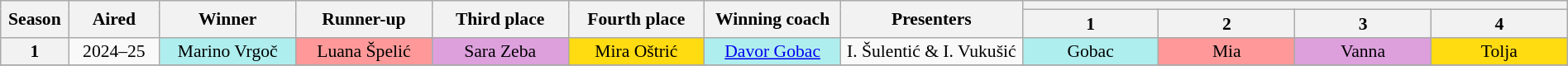<table class="wikitable" style="text-align:center; font-size:90%; line-height:16px; width:100%">
<tr>
<th width="1%" rowspan="2" scope="col">Season</th>
<th width="4%" rowspan="2" scope="col">Aired</th>
<th width="6%" rowspan="2" scope="col">Winner</th>
<th width="6%" rowspan="2" scope="col">Runner-up</th>
<th width="6%" rowspan="2" scope="col">Third place</th>
<th width="6%" rowspan="2" scope="col">Fourth place</th>
<th width="6%" rowspan="2" scope="col">Winning coach</th>
<th width="8%" rowspan="2" scope="col">Presenters</th>
<th width="24%" colspan="4" scope="col"></th>
</tr>
<tr>
<th width="6%">1</th>
<th width="6%">2</th>
<th width="6%">3</th>
<th width="6%">4</th>
</tr>
<tr>
<th>1</th>
<td>2024–25</td>
<td style="background:#afeeee">Marino Vrgoč</td>
<td style="background:#ff9999">Luana Špelić</td>
<td style="background:#dda0dd">Sara Zeba</td>
<td style="background:#ffdb11">Mira Oštrić</td>
<td style="background:#afeeee"><a href='#'>Davor Gobac</a></td>
<td>I. Šulentić & I. Vukušić</td>
<td style="background:#afeeee">Gobac</td>
<td style="background:#ff9999">Mia</td>
<td style="background:#dda0dd">Vanna</td>
<td style="background:#ffdb11">Tolja</td>
</tr>
<tr>
</tr>
</table>
